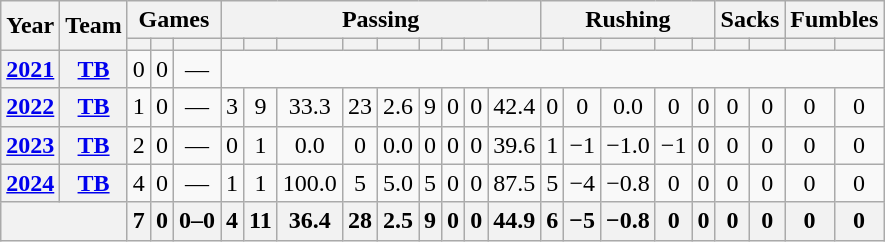<table class="wikitable" style="text-align:center;">
<tr>
<th rowspan="2">Year</th>
<th rowspan="2">Team</th>
<th colspan="3">Games</th>
<th colspan="9">Passing</th>
<th colspan="5">Rushing</th>
<th colspan="2">Sacks</th>
<th colspan="2">Fumbles</th>
</tr>
<tr>
<th></th>
<th></th>
<th></th>
<th></th>
<th></th>
<th></th>
<th></th>
<th></th>
<th></th>
<th></th>
<th></th>
<th></th>
<th></th>
<th></th>
<th></th>
<th></th>
<th></th>
<th></th>
<th></th>
<th></th>
<th></th>
</tr>
<tr>
<th><a href='#'>2021</a></th>
<th><a href='#'>TB</a></th>
<td>0</td>
<td>0</td>
<td>—</td>
<td rowspan="1" colspan="18"></td>
</tr>
<tr>
<th><a href='#'>2022</a></th>
<th><a href='#'>TB</a></th>
<td>1</td>
<td>0</td>
<td>—</td>
<td>3</td>
<td>9</td>
<td>33.3</td>
<td>23</td>
<td>2.6</td>
<td>9</td>
<td>0</td>
<td>0</td>
<td>42.4</td>
<td>0</td>
<td>0</td>
<td>0.0</td>
<td>0</td>
<td>0</td>
<td>0</td>
<td>0</td>
<td>0</td>
<td>0</td>
</tr>
<tr>
<th><a href='#'>2023</a></th>
<th><a href='#'>TB</a></th>
<td>2</td>
<td>0</td>
<td>—</td>
<td>0</td>
<td>1</td>
<td>0.0</td>
<td>0</td>
<td>0.0</td>
<td>0</td>
<td>0</td>
<td>0</td>
<td>39.6</td>
<td>1</td>
<td>−1</td>
<td>−1.0</td>
<td>−1</td>
<td>0</td>
<td>0</td>
<td>0</td>
<td>0</td>
<td>0</td>
</tr>
<tr>
<th><a href='#'>2024</a></th>
<th><a href='#'>TB</a></th>
<td>4</td>
<td>0</td>
<td>—</td>
<td>1</td>
<td>1</td>
<td>100.0</td>
<td>5</td>
<td>5.0</td>
<td>5</td>
<td>0</td>
<td>0</td>
<td>87.5</td>
<td>5</td>
<td>−4</td>
<td>−0.8</td>
<td>0</td>
<td>0</td>
<td>0</td>
<td>0</td>
<td>0</td>
<td>0</td>
</tr>
<tr>
<th colspan="2"></th>
<th>7</th>
<th>0</th>
<th>0–0</th>
<th>4</th>
<th>11</th>
<th>36.4</th>
<th>28</th>
<th>2.5</th>
<th>9</th>
<th>0</th>
<th>0</th>
<th>44.9</th>
<th>6</th>
<th>−5</th>
<th>−0.8</th>
<th>0</th>
<th>0</th>
<th>0</th>
<th>0</th>
<th>0</th>
<th>0</th>
</tr>
</table>
